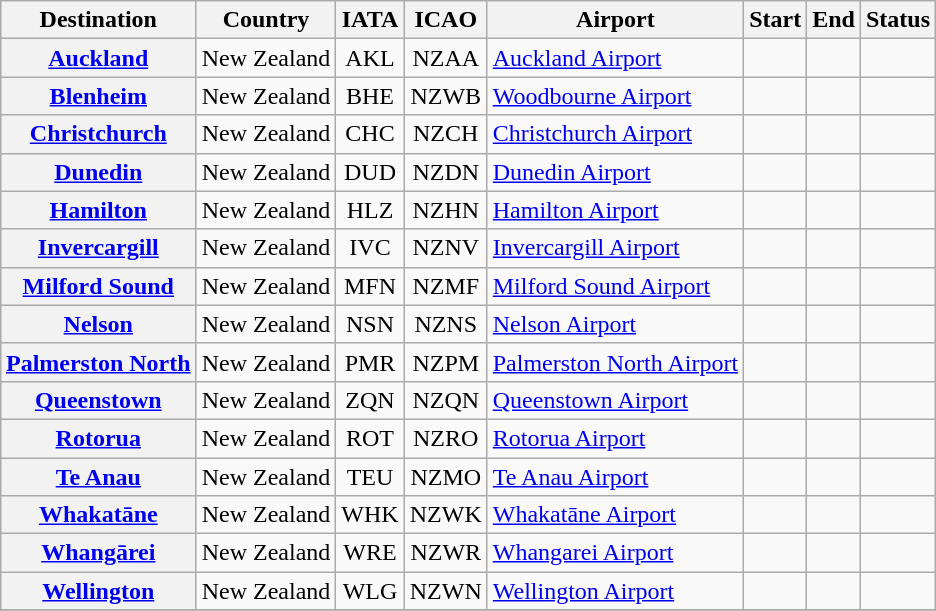<table class="wikitable sortable toccolours plainrowheaders" style="margin: 1em auto;">
<tr>
<th scope="col">Destination</th>
<th scope="col">Country</th>
<th scope="col">IATA</th>
<th scope="col">ICAO</th>
<th scope="col">Airport</th>
<th scope="col">Start</th>
<th scope="col">End</th>
<th scope="col">Status</th>
</tr>
<tr>
<th scope="row"><a href='#'>Auckland</a></th>
<td>New Zealand</td>
<td align=center>AKL</td>
<td align=center>NZAA</td>
<td><a href='#'>Auckland Airport</a></td>
<td></td>
<td></td>
<td></td>
</tr>
<tr>
<th scope="row"><a href='#'>Blenheim</a></th>
<td>New Zealand</td>
<td align=center>BHE</td>
<td align=center>NZWB</td>
<td><a href='#'>Woodbourne Airport</a></td>
<td></td>
<td></td>
<td></td>
</tr>
<tr>
<th scope="row"><a href='#'>Christchurch</a></th>
<td>New Zealand</td>
<td align=center>CHC</td>
<td align=center>NZCH</td>
<td><a href='#'>Christchurch Airport</a></td>
<td></td>
<td></td>
<td></td>
</tr>
<tr>
<th scope="row"><a href='#'>Dunedin</a></th>
<td>New Zealand</td>
<td align=center>DUD</td>
<td align=center>NZDN</td>
<td><a href='#'>Dunedin Airport</a></td>
<td></td>
<td></td>
<td></td>
</tr>
<tr>
<th scope="row"><a href='#'>Hamilton</a></th>
<td>New Zealand</td>
<td align=center>HLZ</td>
<td align=center>NZHN</td>
<td><a href='#'>Hamilton Airport</a></td>
<td></td>
<td></td>
<td></td>
</tr>
<tr>
<th scope="row"><a href='#'>Invercargill</a></th>
<td>New Zealand</td>
<td align=center>IVC</td>
<td align=center>NZNV</td>
<td><a href='#'>Invercargill Airport</a></td>
<td></td>
<td></td>
<td></td>
</tr>
<tr>
<th scope="row"><a href='#'>Milford Sound</a></th>
<td>New Zealand</td>
<td align=center>MFN</td>
<td align=center>NZMF</td>
<td><a href='#'>Milford Sound Airport</a></td>
<td></td>
<td></td>
<td></td>
</tr>
<tr>
<th scope="row"><a href='#'>Nelson</a></th>
<td>New Zealand</td>
<td align=center>NSN</td>
<td align=center>NZNS</td>
<td><a href='#'>Nelson Airport</a></td>
<td></td>
<td></td>
<td></td>
</tr>
<tr>
<th scope="row"><a href='#'>Palmerston North</a></th>
<td>New Zealand</td>
<td align=center>PMR</td>
<td align=center>NZPM</td>
<td><a href='#'>Palmerston North Airport</a></td>
<td></td>
<td></td>
<td></td>
</tr>
<tr>
<th scope="row"><a href='#'>Queenstown</a></th>
<td>New Zealand</td>
<td align=center>ZQN</td>
<td align=center>NZQN</td>
<td><a href='#'>Queenstown Airport</a></td>
<td></td>
<td></td>
<td></td>
</tr>
<tr>
<th scope="row"><a href='#'>Rotorua</a></th>
<td>New Zealand</td>
<td align=center>ROT</td>
<td align=center>NZRO</td>
<td><a href='#'>Rotorua Airport</a></td>
<td></td>
<td></td>
<td></td>
</tr>
<tr>
<th scope="row"><a href='#'>Te Anau</a></th>
<td>New Zealand</td>
<td align=center>TEU</td>
<td align=center>NZMO</td>
<td><a href='#'>Te Anau Airport</a></td>
<td></td>
<td></td>
<td></td>
</tr>
<tr>
<th scope="row"><a href='#'>Whakatāne</a></th>
<td>New Zealand</td>
<td align=center>WHK</td>
<td align=center>NZWK</td>
<td><a href='#'>Whakatāne Airport</a></td>
<td></td>
<td></td>
<td></td>
</tr>
<tr>
<th scope="row"><a href='#'>Whangārei</a></th>
<td>New Zealand</td>
<td align=center>WRE</td>
<td align=center>NZWR</td>
<td><a href='#'>Whangarei Airport</a></td>
<td></td>
<td></td>
<td></td>
</tr>
<tr>
<th scope="row"><a href='#'>Wellington</a></th>
<td>New Zealand</td>
<td align=center>WLG</td>
<td align=center>NZWN</td>
<td><a href='#'>Wellington Airport</a></td>
<td></td>
<td></td>
<td></td>
</tr>
<tr>
</tr>
</table>
